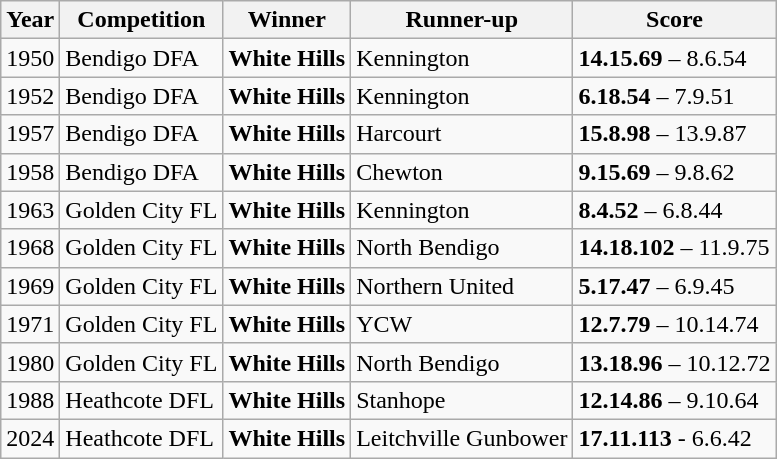<table class="wikitable">
<tr>
<th>Year</th>
<th>Competition</th>
<th>Winner</th>
<th>Runner-up</th>
<th>Score</th>
</tr>
<tr>
<td>1950</td>
<td>Bendigo DFA</td>
<td><strong>White Hills</strong></td>
<td>Kennington</td>
<td><strong>14.15.69</strong> – 8.6.54</td>
</tr>
<tr>
<td>1952</td>
<td>Bendigo DFA</td>
<td><strong>White Hills</strong></td>
<td>Kennington</td>
<td><strong>6.18.54</strong> – 7.9.51</td>
</tr>
<tr>
<td>1957</td>
<td>Bendigo DFA</td>
<td><strong>White Hills</strong></td>
<td>Harcourt</td>
<td><strong>15.8.98</strong> – 13.9.87</td>
</tr>
<tr>
<td>1958</td>
<td>Bendigo DFA</td>
<td><strong>White Hills</strong></td>
<td>Chewton</td>
<td><strong>9.15.69</strong> – 9.8.62</td>
</tr>
<tr>
<td>1963</td>
<td>Golden City FL</td>
<td><strong>White Hills</strong></td>
<td>Kennington</td>
<td><strong>8.4.52</strong> – 6.8.44</td>
</tr>
<tr>
<td>1968</td>
<td>Golden City FL</td>
<td><strong>White Hills</strong></td>
<td>North Bendigo</td>
<td><strong>14.18.102</strong> – 11.9.75</td>
</tr>
<tr>
<td>1969</td>
<td>Golden City FL</td>
<td><strong>White Hills</strong></td>
<td>Northern United</td>
<td><strong>5.17.47</strong> – 6.9.45</td>
</tr>
<tr>
<td>1971</td>
<td>Golden City FL</td>
<td><strong>White Hills</strong></td>
<td>YCW</td>
<td><strong>12.7.79</strong> – 10.14.74</td>
</tr>
<tr>
<td>1980</td>
<td>Golden City FL</td>
<td><strong>White Hills</strong></td>
<td>North Bendigo</td>
<td><strong>13.18.96</strong> – 10.12.72</td>
</tr>
<tr>
<td>1988</td>
<td>Heathcote DFL</td>
<td><strong>White Hills</strong></td>
<td>Stanhope</td>
<td><strong>12.14.86</strong> – 9.10.64</td>
</tr>
<tr>
<td>2024</td>
<td>Heathcote DFL</td>
<td><strong>White Hills</strong></td>
<td>Leitchville Gunbower</td>
<td><strong>17.11.113</strong> - 6.6.42</td>
</tr>
</table>
